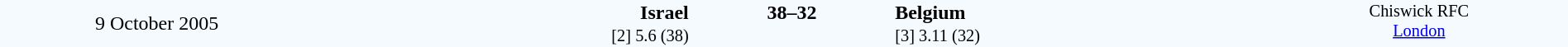<table style="width: 100%; background:#F5FAFF;" cellspacing="0">
<tr>
<td align=center rowspan=3 width=20%>9 October 2005</td>
</tr>
<tr>
<td width=24% align=right><strong>Israel</strong></td>
<td align=center width=13%><strong>38–32</strong></td>
<td width=24%><strong>Belgium</strong></td>
<td style=font-size:85% rowspan=3 valign=top align=center>Chiswick RFC<br><a href='#'>London</a></td>
</tr>
<tr style=font-size:85%>
<td align=right>[2] 5.6 (38)</td>
<td></td>
<td>[3] 3.11 (32)</td>
</tr>
</table>
